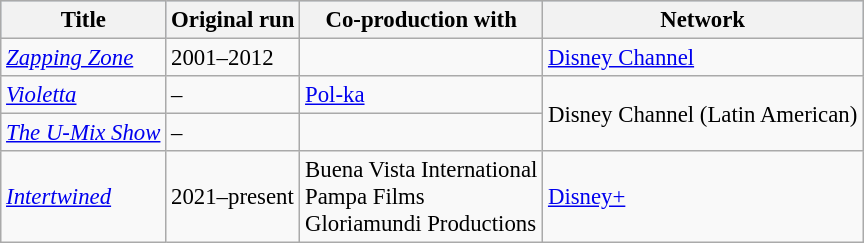<table class="wikitable sortable" style="font-size: 95%;">
<tr bgcolor="#B0C4DE">
<th>Title</th>
<th>Original run</th>
<th>Co-production with</th>
<th>Network</th>
</tr>
<tr>
<td><em><a href='#'>Zapping Zone</a></em></td>
<td>2001–2012</td>
<td></td>
<td><a href='#'>Disney Channel</a></td>
</tr>
<tr>
<td><em><a href='#'>Violetta</a></em></td>
<td>–</td>
<td><a href='#'>Pol-ka</a></td>
<td rowspan="2">Disney Channel (Latin American)</td>
</tr>
<tr>
<td><em><a href='#'>The U-Mix Show</a></em></td>
<td>–</td>
<td></td>
</tr>
<tr>
<td><em><a href='#'>Intertwined</a></em></td>
<td>2021–present</td>
<td>Buena Vista International<br>Pampa Films<br>Gloriamundi Productions</td>
<td><a href='#'>Disney+</a></td>
</tr>
</table>
